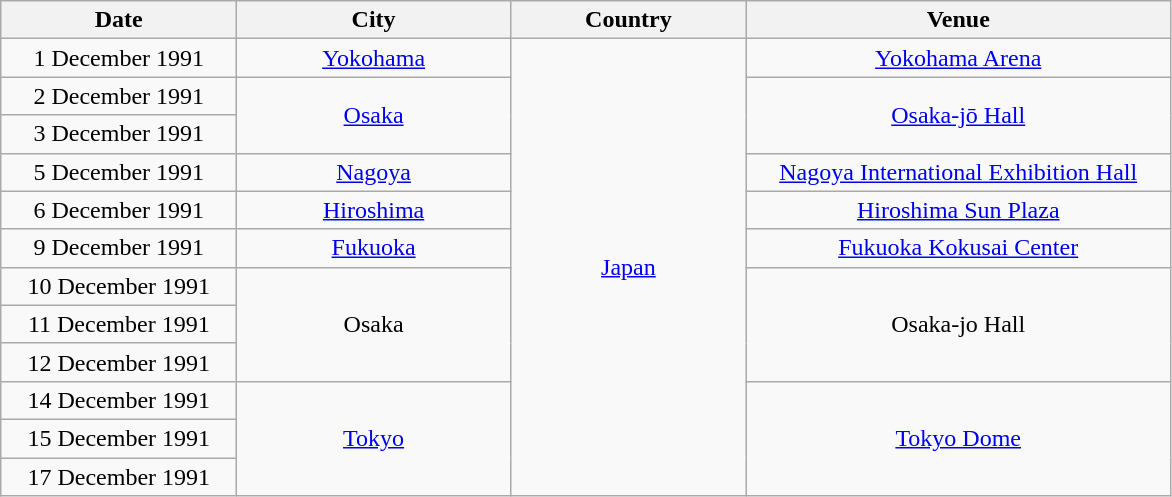<table class="wikitable" style="text-align:center;">
<tr>
<th width="150">Date</th>
<th width="175">City</th>
<th width="150">Country</th>
<th width="275">Venue</th>
</tr>
<tr>
<td>1 December 1991</td>
<td><a href='#'>Yokohama</a></td>
<td rowspan="12"><a href='#'>Japan</a></td>
<td><a href='#'>Yokohama Arena</a></td>
</tr>
<tr>
<td>2 December 1991</td>
<td rowspan="2"><a href='#'>Osaka</a></td>
<td rowspan="2"><a href='#'>Osaka-jō Hall</a></td>
</tr>
<tr>
<td>3 December 1991</td>
</tr>
<tr>
<td>5 December 1991</td>
<td><a href='#'>Nagoya</a></td>
<td><a href='#'>Nagoya International Exhibition Hall</a></td>
</tr>
<tr>
<td>6 December 1991</td>
<td><a href='#'>Hiroshima</a></td>
<td><a href='#'>Hiroshima Sun Plaza</a></td>
</tr>
<tr>
<td>9 December 1991</td>
<td><a href='#'>Fukuoka</a></td>
<td><a href='#'>Fukuoka Kokusai Center</a></td>
</tr>
<tr>
<td>10 December 1991</td>
<td rowspan="3">Osaka</td>
<td rowspan="3">Osaka-jo Hall</td>
</tr>
<tr>
<td>11 December 1991</td>
</tr>
<tr>
<td>12 December 1991</td>
</tr>
<tr>
<td>14 December 1991</td>
<td rowspan="3"><a href='#'>Tokyo</a></td>
<td rowspan="3"><a href='#'>Tokyo Dome</a></td>
</tr>
<tr>
<td>15 December 1991</td>
</tr>
<tr>
<td>17 December 1991</td>
</tr>
</table>
